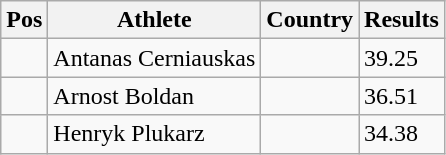<table class="wikitable">
<tr>
<th>Pos</th>
<th>Athlete</th>
<th>Country</th>
<th>Results</th>
</tr>
<tr>
<td align="center"></td>
<td>Antanas Cerniauskas</td>
<td></td>
<td>39.25</td>
</tr>
<tr>
<td align="center"></td>
<td>Arnost Boldan</td>
<td></td>
<td>36.51</td>
</tr>
<tr>
<td align="center"></td>
<td>Henryk Plukarz</td>
<td></td>
<td>34.38</td>
</tr>
</table>
